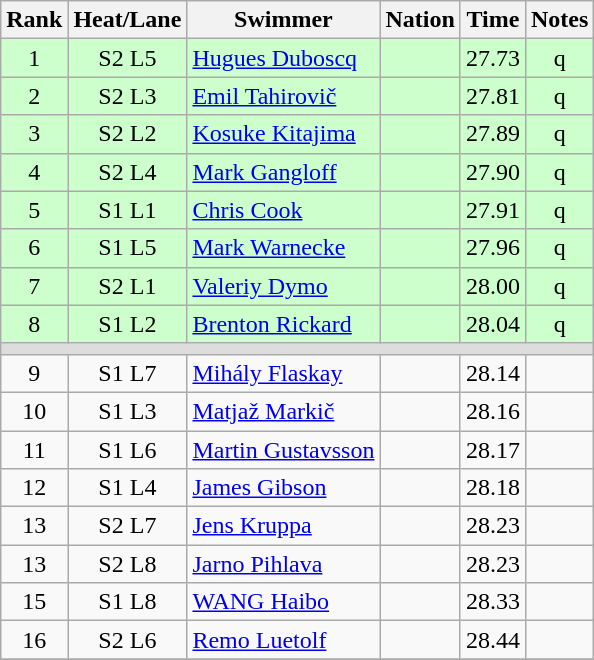<table class="wikitable sortable" style="text-align:center">
<tr>
<th>Rank</th>
<th>Heat/Lane</th>
<th>Swimmer</th>
<th>Nation</th>
<th>Time</th>
<th>Notes</th>
</tr>
<tr bgcolor=ccffcc>
<td>1</td>
<td>S2 L5</td>
<td align=left><a href='#'>Hugues Duboscq</a></td>
<td align=left></td>
<td>27.73</td>
<td>q</td>
</tr>
<tr bgcolor=ccffcc>
<td>2</td>
<td>S2 L3</td>
<td align=left><a href='#'>Emil Tahirovič</a></td>
<td align=left></td>
<td>27.81</td>
<td>q</td>
</tr>
<tr bgcolor=ccffcc>
<td>3</td>
<td>S2 L2</td>
<td align=left><a href='#'>Kosuke Kitajima</a></td>
<td align=left></td>
<td>27.89</td>
<td>q</td>
</tr>
<tr bgcolor=ccffcc>
<td>4</td>
<td>S2 L4</td>
<td align=left><a href='#'>Mark Gangloff</a></td>
<td align=left></td>
<td>27.90</td>
<td>q</td>
</tr>
<tr bgcolor=ccffcc>
<td>5</td>
<td>S1 L1</td>
<td align=left><a href='#'>Chris Cook</a></td>
<td align=left></td>
<td>27.91</td>
<td>q</td>
</tr>
<tr bgcolor=ccffcc>
<td>6</td>
<td>S1 L5</td>
<td align=left><a href='#'>Mark Warnecke</a></td>
<td align=left></td>
<td>27.96</td>
<td>q</td>
</tr>
<tr bgcolor=ccffcc>
<td>7</td>
<td>S2 L1</td>
<td align=left><a href='#'>Valeriy Dymo</a></td>
<td align=left></td>
<td>28.00</td>
<td>q</td>
</tr>
<tr bgcolor=ccffcc>
<td>8</td>
<td>S1 L2</td>
<td align=left><a href='#'>Brenton Rickard</a></td>
<td align=left></td>
<td>28.04</td>
<td>q</td>
</tr>
<tr bgcolor=#DDDDDD>
<td colspan=6></td>
</tr>
<tr>
<td>9</td>
<td>S1 L7</td>
<td align=left><a href='#'>Mihály Flaskay</a></td>
<td align=left></td>
<td>28.14</td>
<td></td>
</tr>
<tr>
<td>10</td>
<td>S1 L3</td>
<td align=left><a href='#'>Matjaž Markič</a></td>
<td align=left></td>
<td>28.16</td>
<td></td>
</tr>
<tr>
<td>11</td>
<td>S1 L6</td>
<td align=left><a href='#'>Martin Gustavsson</a></td>
<td align=left></td>
<td>28.17</td>
<td></td>
</tr>
<tr>
<td>12</td>
<td>S1 L4</td>
<td align=left><a href='#'>James Gibson</a></td>
<td align=left></td>
<td>28.18</td>
<td></td>
</tr>
<tr>
<td>13</td>
<td>S2 L7</td>
<td align=left><a href='#'>Jens Kruppa</a></td>
<td align=left></td>
<td>28.23</td>
<td></td>
</tr>
<tr>
<td>13</td>
<td>S2 L8</td>
<td align=left><a href='#'>Jarno Pihlava</a></td>
<td align=left></td>
<td>28.23</td>
<td></td>
</tr>
<tr>
<td>15</td>
<td>S1 L8</td>
<td align=left><a href='#'>WANG Haibo</a></td>
<td align=left></td>
<td>28.33</td>
<td></td>
</tr>
<tr>
<td>16</td>
<td>S2 L6</td>
<td align=left><a href='#'>Remo Luetolf</a></td>
<td align=left></td>
<td>28.44</td>
<td></td>
</tr>
<tr>
</tr>
</table>
